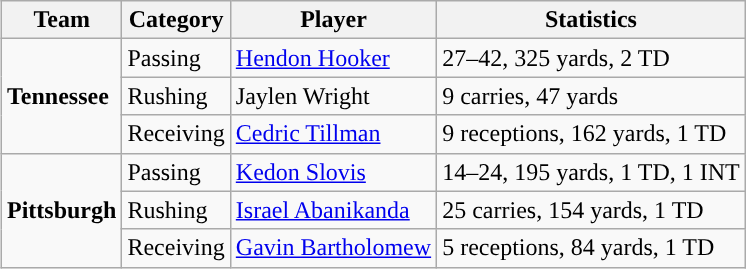<table class="wikitable" style="float: right;">
<tr>
<th>Team</th>
<th>Category</th>
<th>Player</th>
<th>Statistics</th>
</tr>
<tr>
<td rowspan=3><strong>Tennessee</strong></td>
<td>Passing</td>
<td><a href='#'>Hendon Hooker</a></td>
<td>27–42, 325 yards, 2 TD</td>
</tr>
<tr>
<td>Rushing</td>
<td>Jaylen Wright</td>
<td>9 carries, 47 yards</td>
</tr>
<tr>
<td>Receiving</td>
<td><a href='#'>Cedric Tillman</a></td>
<td>9 receptions, 162 yards, 1 TD</td>
</tr>
<tr>
<td rowspan=3><strong>Pittsburgh</strong></td>
<td>Passing</td>
<td><a href='#'>Kedon Slovis</a></td>
<td>14–24, 195 yards, 1 TD, 1 INT</td>
</tr>
<tr>
<td>Rushing</td>
<td><a href='#'>Israel Abanikanda</a></td>
<td>25 carries, 154 yards, 1 TD</td>
</tr>
<tr>
<td>Receiving</td>
<td><a href='#'>Gavin Bartholomew</a></td>
<td>5 receptions, 84 yards, 1 TD</td>
</tr>
</table>
